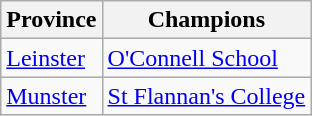<table class="wikitable">
<tr>
<th>Province</th>
<th>Champions</th>
</tr>
<tr>
<td><a href='#'>Leinster</a></td>
<td><a href='#'>O'Connell School</a></td>
</tr>
<tr>
<td><a href='#'>Munster</a></td>
<td><a href='#'>St Flannan's College</a></td>
</tr>
</table>
